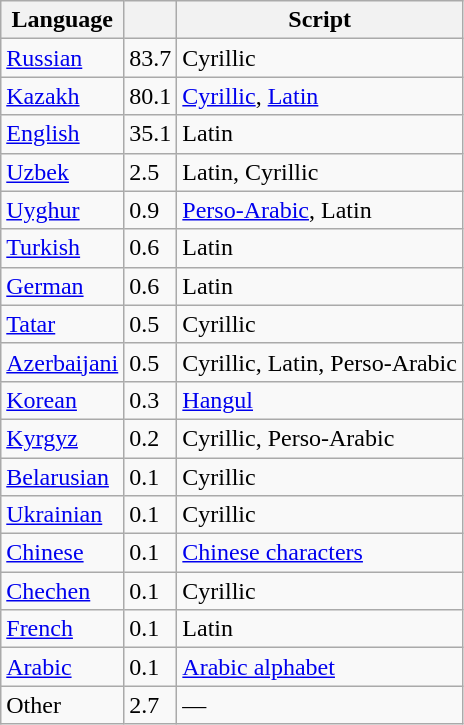<table class="wikitable">
<tr>
<th>Language</th>
<th></th>
<th>Script</th>
</tr>
<tr>
<td><a href='#'>Russian</a></td>
<td>83.7</td>
<td>Cyrillic</td>
</tr>
<tr>
<td><a href='#'>Kazakh</a></td>
<td>80.1</td>
<td><a href='#'>Cyrillic</a>, <a href='#'>Latin</a></td>
</tr>
<tr>
<td><a href='#'>English</a></td>
<td>35.1</td>
<td>Latin</td>
</tr>
<tr>
<td><a href='#'>Uzbek</a></td>
<td>2.5</td>
<td>Latin, Cyrillic</td>
</tr>
<tr>
<td><a href='#'>Uyghur</a></td>
<td>0.9</td>
<td><a href='#'>Perso-Arabic</a>, Latin</td>
</tr>
<tr>
<td><a href='#'>Turkish</a></td>
<td>0.6</td>
<td>Latin</td>
</tr>
<tr>
<td><a href='#'>German</a></td>
<td>0.6</td>
<td>Latin</td>
</tr>
<tr>
<td><a href='#'>Tatar</a></td>
<td>0.5</td>
<td>Cyrillic</td>
</tr>
<tr>
<td><a href='#'>Azerbaijani</a></td>
<td>0.5</td>
<td>Cyrillic, Latin, Perso-Arabic</td>
</tr>
<tr>
<td><a href='#'>Korean</a></td>
<td>0.3</td>
<td><a href='#'>Hangul</a></td>
</tr>
<tr>
<td><a href='#'>Kyrgyz</a></td>
<td>0.2</td>
<td>Cyrillic, Perso-Arabic</td>
</tr>
<tr>
<td><a href='#'>Belarusian</a></td>
<td>0.1</td>
<td>Cyrillic</td>
</tr>
<tr>
<td><a href='#'>Ukrainian</a></td>
<td>0.1</td>
<td>Cyrillic</td>
</tr>
<tr>
<td><a href='#'>Chinese</a></td>
<td>0.1</td>
<td><a href='#'>Chinese characters</a></td>
</tr>
<tr>
<td><a href='#'>Chechen</a></td>
<td>0.1</td>
<td>Cyrillic</td>
</tr>
<tr>
<td><a href='#'>French</a></td>
<td>0.1</td>
<td>Latin</td>
</tr>
<tr>
<td><a href='#'>Arabic</a></td>
<td>0.1</td>
<td><a href='#'>Arabic alphabet</a></td>
</tr>
<tr>
<td>Other</td>
<td>2.7</td>
<td>—</td>
</tr>
</table>
